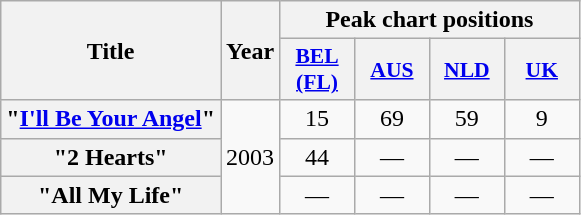<table class="wikitable plainrowheaders" style="text-align:center;">
<tr>
<th scope="col" rowspan="2">Title</th>
<th scope="col" rowspan="2">Year</th>
<th scope="col" colspan="4">Peak chart positions</th>
</tr>
<tr>
<th scope="col" style="width:3em;font-size:90%;"><a href='#'>BEL<br>(FL)</a><br></th>
<th scope="col" style="width:3em;font-size:90%;"><a href='#'>AUS</a><br></th>
<th scope="col" style="width:3em;font-size:90%;"><a href='#'>NLD</a><br></th>
<th scope="col" style="width:3em;font-size:90%;"><a href='#'>UK</a><br></th>
</tr>
<tr>
<th scope="row">"<a href='#'>I'll Be Your Angel</a>"</th>
<td rowspan="3">2003</td>
<td>15</td>
<td>69</td>
<td>59</td>
<td>9</td>
</tr>
<tr>
<th scope="row">"2 Hearts"</th>
<td>44</td>
<td>—</td>
<td>—</td>
<td>—</td>
</tr>
<tr>
<th scope="row">"All My Life"</th>
<td>—</td>
<td>—</td>
<td>—</td>
<td>—</td>
</tr>
</table>
